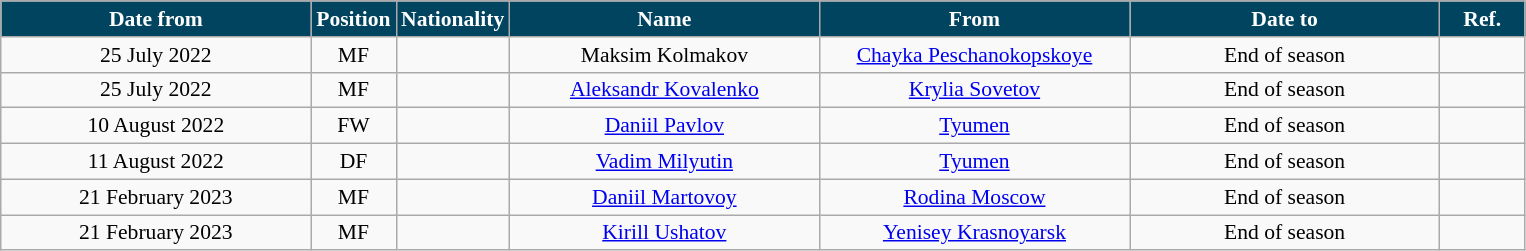<table class="wikitable" style="text-align:center; font-size:90%; ">
<tr>
<th style="background:#004460; color:white; width:200px;">Date from</th>
<th style="background:#004460; color:white; width:50px;">Position</th>
<th style="background:#004460; color:white; width:50px;">Nationality</th>
<th style="background:#004460; color:white; width:200px;">Name</th>
<th style="background:#004460; color:white; width:200px;">From</th>
<th style="background:#004460; color:white; width:200px;">Date to</th>
<th style="background:#004460; color:white; width:50px;">Ref.</th>
</tr>
<tr>
<td>25 July 2022</td>
<td>MF</td>
<td></td>
<td>Maksim Kolmakov</td>
<td><a href='#'>Chayka Peschanokopskoye</a></td>
<td>End of season</td>
<td></td>
</tr>
<tr>
<td>25 July 2022</td>
<td>MF</td>
<td></td>
<td><a href='#'>Aleksandr Kovalenko</a></td>
<td><a href='#'>Krylia Sovetov</a></td>
<td>End of season</td>
<td></td>
</tr>
<tr>
<td>10 August 2022</td>
<td>FW</td>
<td></td>
<td><a href='#'>Daniil Pavlov</a></td>
<td><a href='#'>Tyumen</a></td>
<td>End of season</td>
<td></td>
</tr>
<tr>
<td>11 August 2022</td>
<td>DF</td>
<td></td>
<td><a href='#'>Vadim Milyutin</a></td>
<td><a href='#'>Tyumen</a></td>
<td>End of season</td>
<td></td>
</tr>
<tr>
<td>21 February 2023</td>
<td>MF</td>
<td></td>
<td><a href='#'>Daniil Martovoy</a></td>
<td><a href='#'>Rodina Moscow</a></td>
<td>End of season</td>
<td></td>
</tr>
<tr>
<td>21 February 2023</td>
<td>MF</td>
<td></td>
<td><a href='#'>Kirill Ushatov</a></td>
<td><a href='#'>Yenisey Krasnoyarsk</a></td>
<td>End of season</td>
<td></td>
</tr>
</table>
